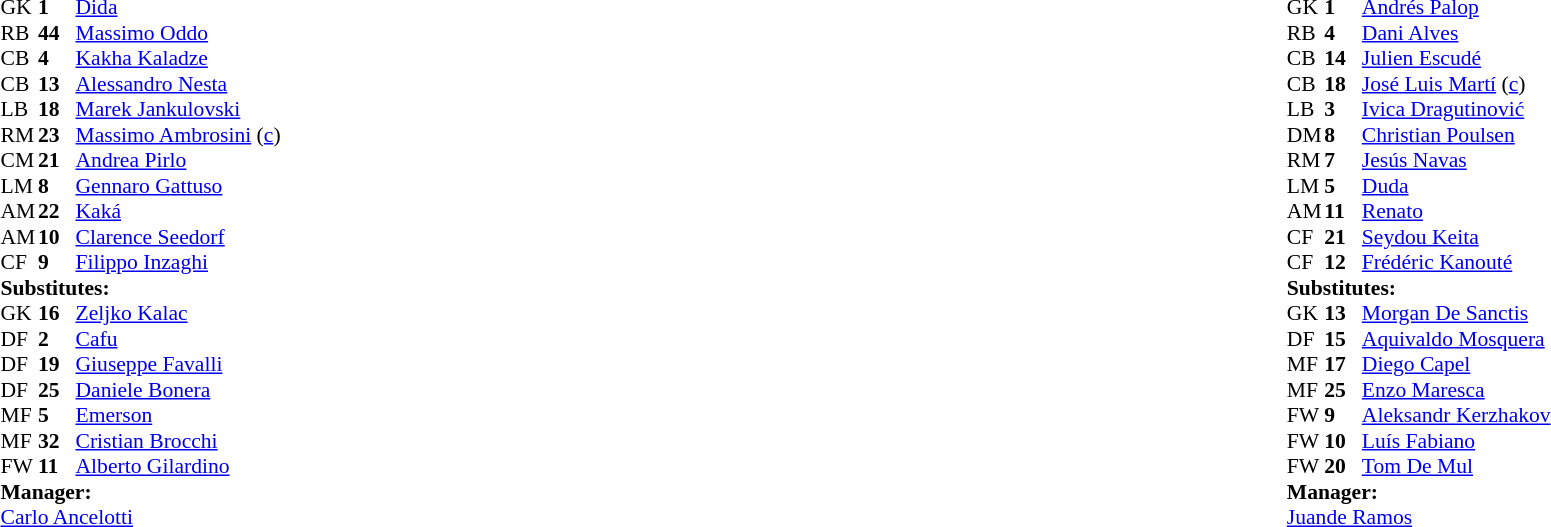<table width="100%">
<tr>
<td valign="top" width="50%"><br><table style="font-size:90%" cellspacing="0" cellpadding="0">
<tr>
<th width=25></th>
<th width=25></th>
</tr>
<tr>
<td>GK</td>
<td><strong>1</strong></td>
<td> <a href='#'>Dida</a></td>
</tr>
<tr>
<td>RB</td>
<td><strong>44</strong></td>
<td> <a href='#'>Massimo Oddo</a></td>
</tr>
<tr>
<td>CB</td>
<td><strong>4</strong></td>
<td> <a href='#'>Kakha Kaladze</a></td>
</tr>
<tr>
<td>CB</td>
<td><strong>13</strong></td>
<td> <a href='#'>Alessandro Nesta</a></td>
</tr>
<tr>
<td>LB</td>
<td><strong>18</strong></td>
<td> <a href='#'>Marek Jankulovski</a></td>
</tr>
<tr>
<td>RM</td>
<td><strong>23</strong></td>
<td> <a href='#'>Massimo Ambrosini</a> (<a href='#'>c</a>)</td>
</tr>
<tr>
<td>CM</td>
<td><strong>21</strong></td>
<td> <a href='#'>Andrea Pirlo</a></td>
</tr>
<tr>
<td>LM</td>
<td><strong>8</strong></td>
<td> <a href='#'>Gennaro Gattuso</a></td>
<td></td>
<td></td>
</tr>
<tr>
<td>AM</td>
<td><strong>22</strong></td>
<td> <a href='#'>Kaká</a></td>
</tr>
<tr>
<td>AM</td>
<td><strong>10</strong></td>
<td> <a href='#'>Clarence Seedorf</a></td>
<td></td>
<td></td>
</tr>
<tr>
<td>CF</td>
<td><strong>9</strong></td>
<td> <a href='#'>Filippo Inzaghi</a></td>
<td></td>
<td></td>
</tr>
<tr>
<td colspan=3><strong>Substitutes:</strong></td>
</tr>
<tr>
<td>GK</td>
<td><strong>16</strong></td>
<td> <a href='#'>Zeljko Kalac</a></td>
</tr>
<tr>
<td>DF</td>
<td><strong>2</strong></td>
<td> <a href='#'>Cafu</a></td>
</tr>
<tr>
<td>DF</td>
<td><strong>19</strong></td>
<td> <a href='#'>Giuseppe Favalli</a></td>
</tr>
<tr>
<td>DF</td>
<td><strong>25</strong></td>
<td> <a href='#'>Daniele Bonera</a></td>
</tr>
<tr>
<td>MF</td>
<td><strong>5</strong></td>
<td> <a href='#'>Emerson</a></td>
<td></td>
<td></td>
</tr>
<tr>
<td>MF</td>
<td><strong>32</strong></td>
<td> <a href='#'>Cristian Brocchi</a></td>
<td></td>
<td></td>
</tr>
<tr>
<td>FW</td>
<td><strong>11</strong></td>
<td> <a href='#'>Alberto Gilardino</a></td>
<td></td>
<td></td>
</tr>
<tr>
<td colspan=3><strong>Manager:</strong></td>
</tr>
<tr>
<td colspan=4> <a href='#'>Carlo Ancelotti</a></td>
</tr>
</table>
</td>
<td valign="top"></td>
<td valign="top" width="50%"><br><table style="font-size: 90%" cellspacing="0" cellpadding="0" align=center>
<tr>
<th width=25></th>
<th width=25></th>
</tr>
<tr>
<td>GK</td>
<td><strong>1</strong></td>
<td> <a href='#'>Andrés Palop</a></td>
</tr>
<tr>
<td>RB</td>
<td><strong>4</strong></td>
<td> <a href='#'>Dani Alves</a></td>
</tr>
<tr>
<td>CB</td>
<td><strong>14</strong></td>
<td> <a href='#'>Julien Escudé</a></td>
<td></td>
<td></td>
</tr>
<tr>
<td>CB</td>
<td><strong>18</strong></td>
<td> <a href='#'>José Luis Martí</a> (<a href='#'>c</a>)</td>
<td></td>
<td></td>
</tr>
<tr>
<td>LB</td>
<td><strong>3</strong></td>
<td> <a href='#'>Ivica Dragutinović</a></td>
</tr>
<tr>
<td>DM</td>
<td><strong>8</strong></td>
<td> <a href='#'>Christian Poulsen</a></td>
<td></td>
</tr>
<tr>
<td>RM</td>
<td><strong>7</strong></td>
<td> <a href='#'>Jesús Navas</a></td>
</tr>
<tr>
<td>LM</td>
<td><strong>5</strong></td>
<td> <a href='#'>Duda</a></td>
<td></td>
<td></td>
</tr>
<tr>
<td>AM</td>
<td><strong>11</strong></td>
<td> <a href='#'>Renato</a></td>
</tr>
<tr>
<td>CF</td>
<td><strong>21</strong></td>
<td> <a href='#'>Seydou Keita</a></td>
</tr>
<tr>
<td>CF</td>
<td><strong>12</strong></td>
<td> <a href='#'>Frédéric Kanouté</a></td>
</tr>
<tr>
<td colspan=3><strong>Substitutes:</strong></td>
</tr>
<tr>
<td>GK</td>
<td><strong>13</strong></td>
<td> <a href='#'>Morgan De Sanctis</a></td>
</tr>
<tr>
<td>DF</td>
<td><strong>15</strong></td>
<td> <a href='#'>Aquivaldo Mosquera</a></td>
</tr>
<tr>
<td>MF</td>
<td><strong>17</strong></td>
<td> <a href='#'>Diego Capel</a></td>
</tr>
<tr>
<td>MF</td>
<td><strong>25</strong></td>
<td> <a href='#'>Enzo Maresca</a></td>
<td></td>
<td></td>
</tr>
<tr>
<td>FW</td>
<td><strong>9</strong></td>
<td> <a href='#'>Aleksandr Kerzhakov</a></td>
<td></td>
<td></td>
</tr>
<tr>
<td>FW</td>
<td><strong>10</strong></td>
<td> <a href='#'>Luís Fabiano</a></td>
<td></td>
<td></td>
</tr>
<tr>
<td>FW</td>
<td><strong>20</strong></td>
<td> <a href='#'>Tom De Mul</a></td>
</tr>
<tr>
<td colspan=3><strong>Manager:</strong></td>
</tr>
<tr>
<td colspan=4> <a href='#'>Juande Ramos</a></td>
</tr>
</table>
</td>
</tr>
</table>
